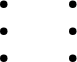<table border="0" cellpadding="2">
<tr valign="top">
<td><br><ul><li><em></em></li><li><em></em></li><li><em></em></li></ul></td>
<td><br><ul><li><em></em></li><li><em></em></li><li><em></em></li></ul></td>
</tr>
</table>
